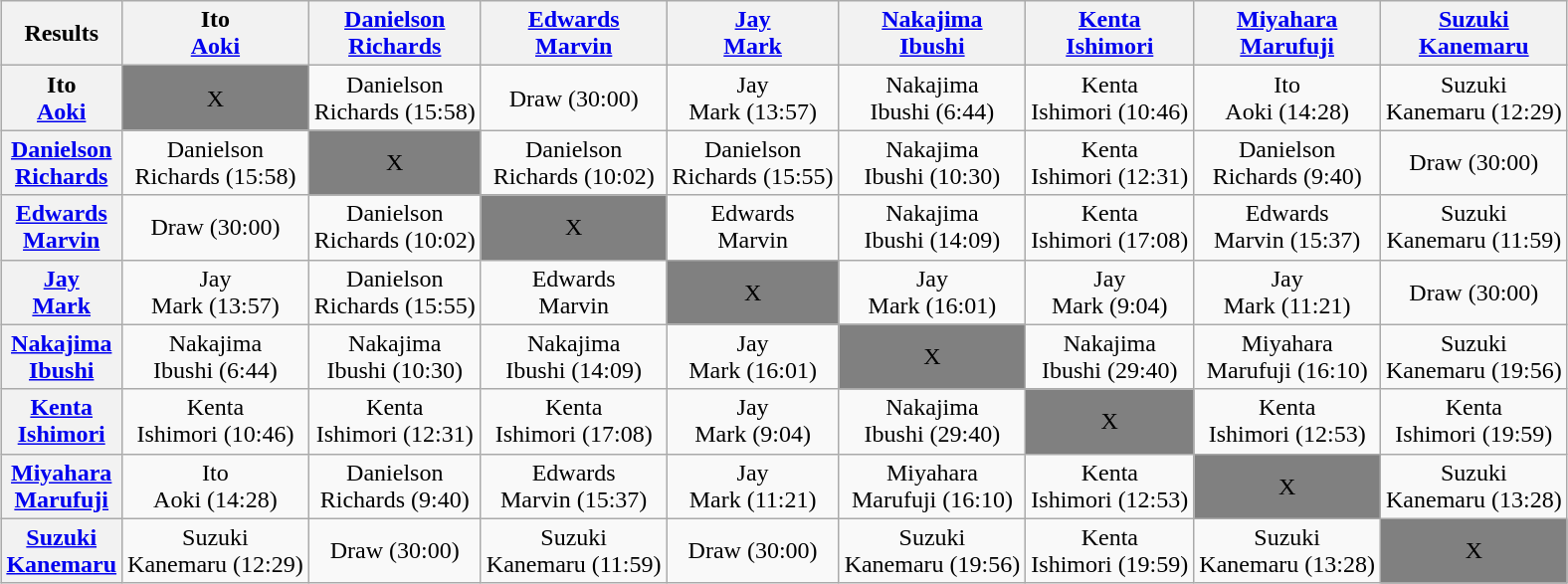<table class="wikitable" style="text-align:center; margin: 1em auto 1em auto">
<tr align="center">
<th>Results</th>
<th>Ito<br><a href='#'>Aoki</a></th>
<th><a href='#'>Danielson</a><br><a href='#'>Richards</a></th>
<th><a href='#'>Edwards</a><br><a href='#'>Marvin</a></th>
<th><a href='#'>Jay</a><br><a href='#'>Mark</a></th>
<th><a href='#'>Nakajima</a><br><a href='#'>Ibushi</a></th>
<th><a href='#'>Kenta</a><br><a href='#'>Ishimori</a></th>
<th><a href='#'>Miyahara</a><br><a href='#'>Marufuji</a></th>
<th><a href='#'>Suzuki</a><br><a href='#'>Kanemaru</a></th>
</tr>
<tr align="center">
<th>Ito<br><a href='#'>Aoki</a></th>
<td bgcolor=grey>X</td>
<td>Danielson<br>Richards (15:58)</td>
<td>Draw (30:00)</td>
<td>Jay<br>Mark (13:57)</td>
<td>Nakajima<br>Ibushi (6:44)</td>
<td>Kenta<br>Ishimori (10:46)</td>
<td>Ito<br>Aoki (14:28)</td>
<td>Suzuki<br>Kanemaru (12:29)</td>
</tr>
<tr align="center">
<th><a href='#'>Danielson</a><br><a href='#'>Richards</a></th>
<td>Danielson<br>Richards (15:58)</td>
<td bgcolor=grey>X</td>
<td>Danielson<br>Richards (10:02)</td>
<td>Danielson<br>Richards (15:55)</td>
<td>Nakajima<br>Ibushi (10:30)</td>
<td>Kenta<br>Ishimori (12:31)</td>
<td>Danielson<br>Richards (9:40)</td>
<td>Draw (30:00)</td>
</tr>
<tr align="center">
<th><a href='#'>Edwards</a><br><a href='#'>Marvin</a></th>
<td>Draw (30:00)</td>
<td>Danielson<br>Richards (10:02)</td>
<td bgcolor=grey>X</td>
<td>Edwards<br>Marvin</td>
<td>Nakajima<br>Ibushi (14:09)</td>
<td>Kenta<br>Ishimori (17:08)</td>
<td>Edwards<br>Marvin (15:37)</td>
<td>Suzuki<br>Kanemaru (11:59)</td>
</tr>
<tr align="center">
<th><a href='#'>Jay</a><br><a href='#'>Mark</a></th>
<td>Jay<br>Mark (13:57)</td>
<td>Danielson<br>Richards (15:55)</td>
<td>Edwards<br>Marvin</td>
<td bgcolor=grey>X</td>
<td>Jay<br>Mark (16:01)</td>
<td>Jay<br>Mark (9:04)</td>
<td>Jay<br>Mark (11:21)</td>
<td>Draw (30:00)</td>
</tr>
<tr align="center">
<th><a href='#'>Nakajima</a><br><a href='#'>Ibushi</a></th>
<td>Nakajima<br>Ibushi (6:44)</td>
<td>Nakajima<br>Ibushi (10:30)</td>
<td>Nakajima<br>Ibushi (14:09)</td>
<td>Jay<br>Mark (16:01)</td>
<td bgcolor=grey>X</td>
<td>Nakajima<br>Ibushi (29:40)</td>
<td>Miyahara<br>Marufuji (16:10)</td>
<td>Suzuki<br>Kanemaru (19:56)</td>
</tr>
<tr align="center">
<th><a href='#'>Kenta</a><br><a href='#'>Ishimori</a></th>
<td>Kenta<br>Ishimori (10:46)</td>
<td>Kenta<br>Ishimori (12:31)</td>
<td>Kenta<br>Ishimori (17:08)</td>
<td>Jay<br>Mark (9:04)</td>
<td>Nakajima<br>Ibushi (29:40)</td>
<td bgcolor=grey>X</td>
<td>Kenta<br>Ishimori (12:53)</td>
<td>Kenta<br>Ishimori (19:59)</td>
</tr>
<tr align="center">
<th><a href='#'>Miyahara</a><br><a href='#'>Marufuji</a></th>
<td>Ito<br>Aoki (14:28)</td>
<td>Danielson<br>Richards (9:40)</td>
<td>Edwards<br>Marvin (15:37)</td>
<td>Jay<br>Mark (11:21)</td>
<td>Miyahara<br>Marufuji (16:10)</td>
<td>Kenta<br>Ishimori (12:53)</td>
<td bgcolor=grey>X</td>
<td>Suzuki<br>Kanemaru (13:28)</td>
</tr>
<tr align="center">
<th><a href='#'>Suzuki</a><br><a href='#'>Kanemaru</a></th>
<td>Suzuki<br>Kanemaru (12:29)</td>
<td>Draw (30:00)</td>
<td>Suzuki<br>Kanemaru (11:59)</td>
<td>Draw (30:00)</td>
<td>Suzuki<br>Kanemaru (19:56)</td>
<td>Kenta<br>Ishimori (19:59)</td>
<td>Suzuki<br>Kanemaru (13:28)</td>
<td bgcolor=grey>X</td>
</tr>
</table>
